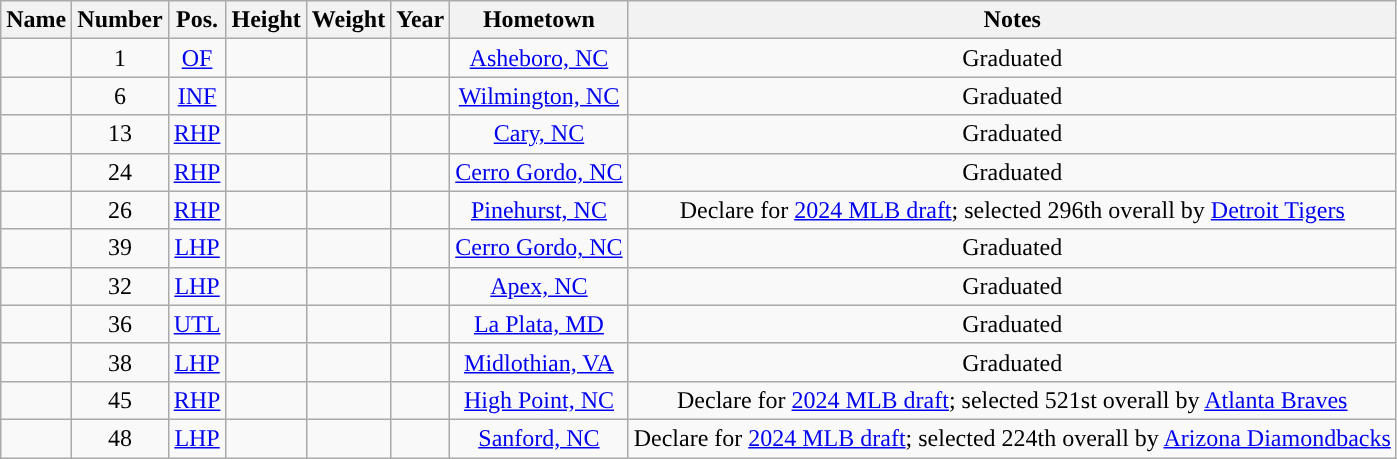<table class="wikitable sortable sortable" style="text-align: center">
<tr align=center>
<th>Name</th>
<th>Number</th>
<th>Pos.</th>
<th>Height</th>
<th>Weight</th>
<th>Year</th>
<th>Hometown</th>
<th>Notes</th>
</tr>
<tr>
<td></td>
<td>1</td>
<td><a href='#'>OF</a></td>
<td></td>
<td></td>
<td></td>
<td><a href='#'>Asheboro, NC</a></td>
<td>Graduated</td>
</tr>
<tr>
<td></td>
<td>6</td>
<td><a href='#'>INF</a></td>
<td></td>
<td></td>
<td></td>
<td><a href='#'>Wilmington, NC</a></td>
<td>Graduated</td>
</tr>
<tr>
<td></td>
<td>13</td>
<td><a href='#'>RHP</a></td>
<td></td>
<td></td>
<td></td>
<td><a href='#'>Cary, NC</a></td>
<td>Graduated</td>
</tr>
<tr>
<td></td>
<td>24</td>
<td><a href='#'>RHP</a></td>
<td></td>
<td></td>
<td></td>
<td><a href='#'>Cerro Gordo, NC</a></td>
<td>Graduated</td>
</tr>
<tr>
<td></td>
<td>26</td>
<td><a href='#'>RHP</a></td>
<td></td>
<td></td>
<td></td>
<td><a href='#'>Pinehurst, NC</a></td>
<td>Declare for <a href='#'>2024 MLB draft</a>; selected 296th overall by <a href='#'>Detroit Tigers</a></td>
</tr>
<tr>
<td></td>
<td>39</td>
<td><a href='#'>LHP</a></td>
<td></td>
<td></td>
<td></td>
<td><a href='#'>Cerro Gordo, NC</a></td>
<td>Graduated</td>
</tr>
<tr>
<td></td>
<td>32</td>
<td><a href='#'>LHP</a></td>
<td></td>
<td></td>
<td></td>
<td><a href='#'>Apex, NC</a></td>
<td>Graduated</td>
</tr>
<tr>
<td></td>
<td>36</td>
<td><a href='#'>UTL</a></td>
<td></td>
<td></td>
<td></td>
<td><a href='#'>La Plata, MD</a></td>
<td>Graduated</td>
</tr>
<tr>
<td></td>
<td>38</td>
<td><a href='#'>LHP</a></td>
<td></td>
<td></td>
<td></td>
<td><a href='#'>Midlothian, VA</a></td>
<td>Graduated</td>
</tr>
<tr>
<td></td>
<td>45</td>
<td><a href='#'>RHP</a></td>
<td></td>
<td></td>
<td></td>
<td><a href='#'>High Point, NC</a></td>
<td>Declare for <a href='#'>2024 MLB draft</a>; selected 521st overall by <a href='#'>Atlanta Braves</a></td>
</tr>
<tr>
<td></td>
<td>48</td>
<td><a href='#'>LHP</a></td>
<td></td>
<td></td>
<td></td>
<td><a href='#'>Sanford, NC</a></td>
<td>Declare for <a href='#'>2024 MLB draft</a>; selected 224th overall by <a href='#'>Arizona Diamondbacks</a></td>
</tr>
</table>
